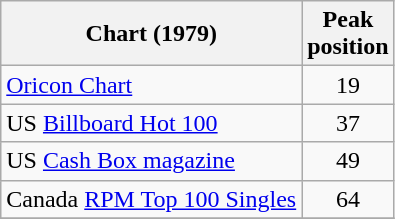<table class="wikitable sortable">
<tr>
<th align="left">Chart (1979)</th>
<th align="center">Peak<br>position</th>
</tr>
<tr>
<td align="left"><a href='#'>Oricon Chart</a></td>
<td align="center">19</td>
</tr>
<tr>
<td align="left">US <a href='#'>Billboard Hot 100</a></td>
<td align="center">37</td>
</tr>
<tr>
<td align="left">US <a href='#'>Cash Box magazine</a></td>
<td align="center">49</td>
</tr>
<tr>
<td align="left">Canada <a href='#'>RPM Top 100 Singles</a></td>
<td align="center">64</td>
</tr>
<tr>
</tr>
</table>
